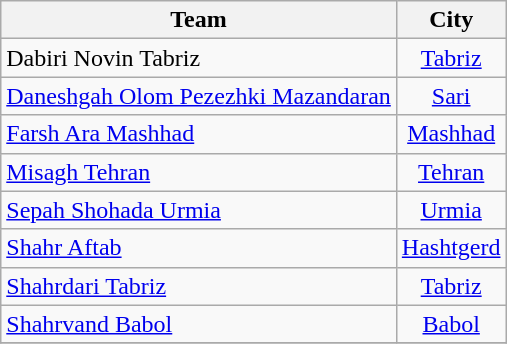<table class="wikitable" style="text-align: Center;">
<tr>
<th>Team</th>
<th>City</th>
</tr>
<tr>
<td align=left>Dabiri Novin Tabriz</td>
<td><a href='#'>Tabriz</a></td>
</tr>
<tr>
<td align=left><a href='#'>Daneshgah Olom Pezezhki Mazandaran</a></td>
<td><a href='#'>Sari</a></td>
</tr>
<tr>
<td align=left><a href='#'>Farsh Ara Mashhad</a></td>
<td><a href='#'>Mashhad</a></td>
</tr>
<tr>
<td align=left><a href='#'>Misagh Tehran</a></td>
<td><a href='#'>Tehran</a></td>
</tr>
<tr>
<td align=left><a href='#'>Sepah Shohada Urmia</a></td>
<td><a href='#'>Urmia</a></td>
</tr>
<tr>
<td align=left><a href='#'>Shahr Aftab</a></td>
<td><a href='#'>Hashtgerd</a></td>
</tr>
<tr>
<td align=left><a href='#'>Shahrdari Tabriz</a></td>
<td><a href='#'>Tabriz</a></td>
</tr>
<tr>
<td align=left><a href='#'>Shahrvand Babol</a></td>
<td><a href='#'>Babol</a></td>
</tr>
<tr>
</tr>
</table>
